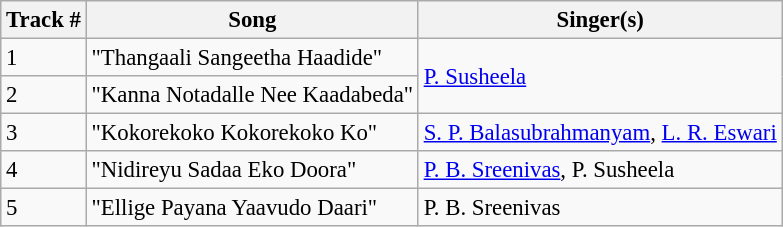<table class="wikitable" style="font-size:95%;">
<tr>
<th>Track #</th>
<th>Song</th>
<th>Singer(s)</th>
</tr>
<tr>
<td>1</td>
<td>"Thangaali Sangeetha Haadide"</td>
<td rowspan=2><a href='#'>P. Susheela</a></td>
</tr>
<tr>
<td>2</td>
<td>"Kanna Notadalle Nee Kaadabeda"</td>
</tr>
<tr>
<td>3</td>
<td>"Kokorekoko Kokorekoko Ko"</td>
<td><a href='#'>S. P. Balasubrahmanyam</a>, <a href='#'>L. R. Eswari</a></td>
</tr>
<tr>
<td>4</td>
<td>"Nidireyu Sadaa Eko Doora"</td>
<td><a href='#'>P. B. Sreenivas</a>, P. Susheela</td>
</tr>
<tr>
<td>5</td>
<td>"Ellige Payana Yaavudo Daari"</td>
<td>P. B. Sreenivas</td>
</tr>
</table>
